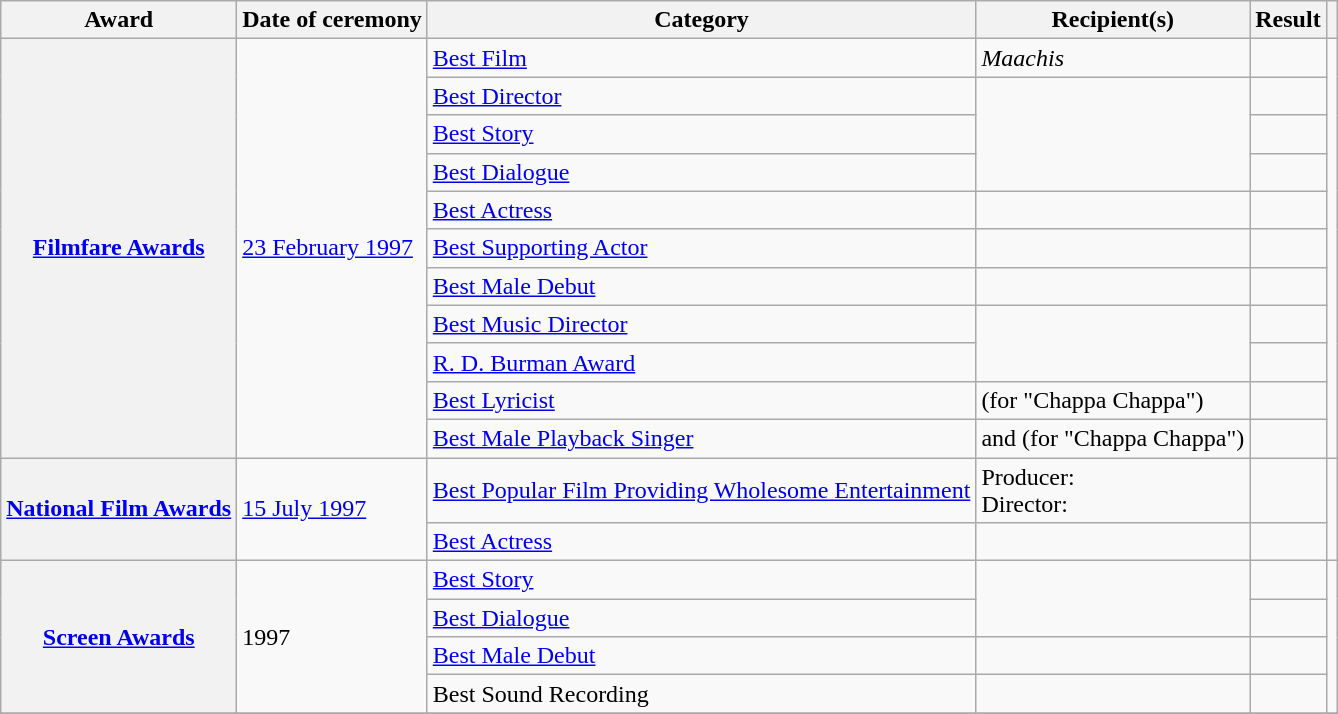<table class="wikitable plainrowheaders sortable">
<tr>
<th scope="col">Award</th>
<th scope="col">Date of ceremony</th>
<th scope="col">Category</th>
<th scope="col">Recipient(s)</th>
<th scope="col">Result</th>
<th scope="col" class="unsortable"></th>
</tr>
<tr>
<th scope="row" rowspan="11"><a href='#'>Filmfare Awards</a></th>
<td rowspan="11"><a href='#'>23 February 1997</a></td>
<td><a href='#'>Best Film</a></td>
<td><em>Maachis</em></td>
<td></td>
<td style="text-align:center;" rowspan="11"><br><br></td>
</tr>
<tr>
<td><a href='#'>Best Director</a></td>
<td rowspan="3"></td>
<td></td>
</tr>
<tr>
<td><a href='#'>Best Story</a></td>
<td></td>
</tr>
<tr>
<td><a href='#'>Best Dialogue</a></td>
<td></td>
</tr>
<tr>
<td><a href='#'>Best Actress</a></td>
<td></td>
<td></td>
</tr>
<tr>
<td><a href='#'>Best Supporting Actor</a></td>
<td></td>
<td></td>
</tr>
<tr>
<td><a href='#'>Best Male Debut</a></td>
<td></td>
<td></td>
</tr>
<tr>
<td><a href='#'>Best Music Director</a></td>
<td rowspan="2"></td>
<td></td>
</tr>
<tr>
<td><a href='#'>R. D. Burman Award</a></td>
<td></td>
</tr>
<tr>
<td><a href='#'>Best Lyricist</a></td>
<td> (for "Chappa Chappa")</td>
<td></td>
</tr>
<tr>
<td><a href='#'>Best Male Playback Singer</a></td>
<td> and  (for "Chappa Chappa")</td>
<td></td>
</tr>
<tr>
<th scope="row" rowspan="2"><a href='#'>National Film Awards</a></th>
<td rowspan="2"><a href='#'>15 July 1997</a></td>
<td><a href='#'>Best Popular Film Providing Wholesome Entertainment</a></td>
<td>Producer: <br>Director: </td>
<td></td>
<td style="text-align:center;" rowspan="2"></td>
</tr>
<tr>
<td><a href='#'>Best Actress</a></td>
<td></td>
<td></td>
</tr>
<tr>
<th scope="row" rowspan="4"><a href='#'>Screen Awards</a></th>
<td rowspan="4">1997</td>
<td><a href='#'>Best Story</a></td>
<td rowspan="2"></td>
<td></td>
<td style="text-align:center;" rowspan="4"></td>
</tr>
<tr>
<td><a href='#'>Best Dialogue</a></td>
<td></td>
</tr>
<tr>
<td><a href='#'>Best Male Debut</a></td>
<td></td>
<td></td>
</tr>
<tr>
<td>Best Sound Recording</td>
<td></td>
<td></td>
</tr>
<tr>
</tr>
</table>
